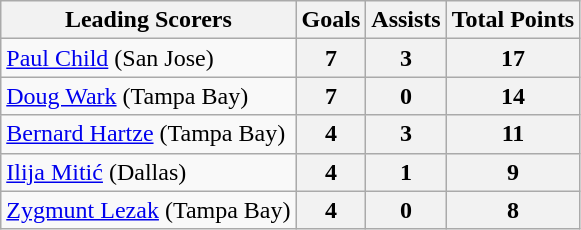<table class="wikitable">
<tr>
<th>Leading Scorers</th>
<th>Goals</th>
<th>Assists</th>
<th>Total Points</th>
</tr>
<tr>
<td><a href='#'>Paul Child</a> (San Jose)</td>
<th>7</th>
<th>3</th>
<th>17</th>
</tr>
<tr>
<td><a href='#'>Doug Wark</a> (Tampa Bay)</td>
<th>7</th>
<th>0</th>
<th>14</th>
</tr>
<tr>
<td><a href='#'>Bernard Hartze</a> (Tampa Bay)</td>
<th>4</th>
<th>3</th>
<th>11</th>
</tr>
<tr>
<td><a href='#'>Ilija Mitić</a> (Dallas)</td>
<th>4</th>
<th>1</th>
<th>9</th>
</tr>
<tr>
<td><a href='#'>Zygmunt Lezak</a> (Tampa Bay)</td>
<th>4</th>
<th>0</th>
<th>8</th>
</tr>
</table>
